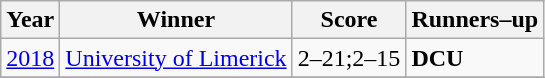<table class="wikitable collapsible">
<tr>
<th>Year</th>
<th>Winner</th>
<th>Score</th>
<th>Runners–up</th>
</tr>
<tr>
<td><a href='#'>2018</a></td>
<td><a href='#'>University of Limerick</a></td>
<td>2–21;2–15</td>
<td><strong>DCU</strong></td>
</tr>
<tr>
</tr>
</table>
